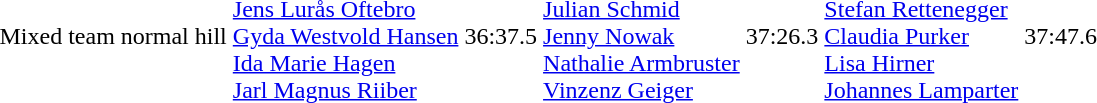<table>
<tr>
<td>Mixed team normal hill<br></td>
<td><br><a href='#'>Jens Lurås Oftebro</a><br><a href='#'>Gyda Westvold Hansen</a><br><a href='#'>Ida Marie Hagen</a><br><a href='#'>Jarl Magnus Riiber</a></td>
<td>36:37.5</td>
<td><br><a href='#'>Julian Schmid</a><br><a href='#'>Jenny Nowak</a><br><a href='#'>Nathalie Armbruster</a><br><a href='#'>Vinzenz Geiger</a></td>
<td>37:26.3</td>
<td><br><a href='#'>Stefan Rettenegger</a><br><a href='#'>Claudia Purker</a><br><a href='#'>Lisa Hirner</a><br><a href='#'>Johannes Lamparter</a></td>
<td>37:47.6</td>
</tr>
</table>
